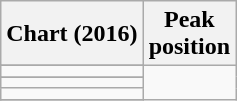<table class="wikitable sortable">
<tr>
<th>Chart (2016)</th>
<th>Peak<br>position</th>
</tr>
<tr>
</tr>
<tr>
<td></td>
</tr>
<tr>
</tr>
<tr>
<td></td>
</tr>
<tr>
<td></td>
</tr>
<tr>
</tr>
</table>
